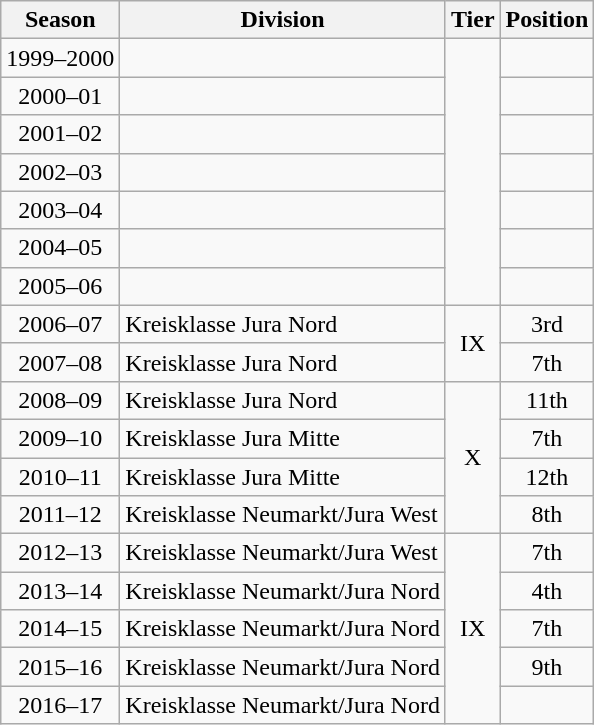<table class="wikitable">
<tr>
<th>Season</th>
<th>Division</th>
<th>Tier</th>
<th>Position</th>
</tr>
<tr align="center">
<td>1999–2000</td>
<td align="left"></td>
<td rowspan=7></td>
<td></td>
</tr>
<tr align="center">
<td>2000–01</td>
<td align="left"></td>
<td></td>
</tr>
<tr align="center">
<td>2001–02</td>
<td align="left"></td>
<td></td>
</tr>
<tr align="center">
<td>2002–03</td>
<td align="left"></td>
<td></td>
</tr>
<tr align="center">
<td>2003–04</td>
<td align="left"></td>
<td></td>
</tr>
<tr align="center">
<td>2004–05</td>
<td align="left"></td>
<td></td>
</tr>
<tr align="center">
<td>2005–06</td>
<td align="left"></td>
<td></td>
</tr>
<tr align="center">
<td>2006–07</td>
<td align="left">Kreisklasse Jura Nord</td>
<td rowspan=2>IX</td>
<td>3rd</td>
</tr>
<tr align="center">
<td>2007–08</td>
<td align="left">Kreisklasse Jura Nord</td>
<td>7th</td>
</tr>
<tr align="center">
<td>2008–09</td>
<td align="left">Kreisklasse Jura Nord</td>
<td rowspan=4>X</td>
<td>11th</td>
</tr>
<tr align="center">
<td>2009–10</td>
<td align="left">Kreisklasse Jura Mitte</td>
<td>7th</td>
</tr>
<tr align="center">
<td>2010–11</td>
<td align="left">Kreisklasse Jura Mitte</td>
<td>12th</td>
</tr>
<tr align="center">
<td>2011–12</td>
<td align="left">Kreisklasse Neumarkt/Jura West</td>
<td>8th</td>
</tr>
<tr align="center">
<td>2012–13</td>
<td align="left">Kreisklasse Neumarkt/Jura West</td>
<td rowspan=5>IX</td>
<td>7th</td>
</tr>
<tr align="center">
<td>2013–14</td>
<td align="left">Kreisklasse Neumarkt/Jura Nord</td>
<td>4th</td>
</tr>
<tr align="center">
<td>2014–15</td>
<td align="left">Kreisklasse Neumarkt/Jura Nord</td>
<td>7th</td>
</tr>
<tr align="center">
<td>2015–16</td>
<td align="left">Kreisklasse Neumarkt/Jura Nord</td>
<td>9th</td>
</tr>
<tr align="center">
<td>2016–17</td>
<td align="left">Kreisklasse Neumarkt/Jura Nord</td>
<td></td>
</tr>
</table>
